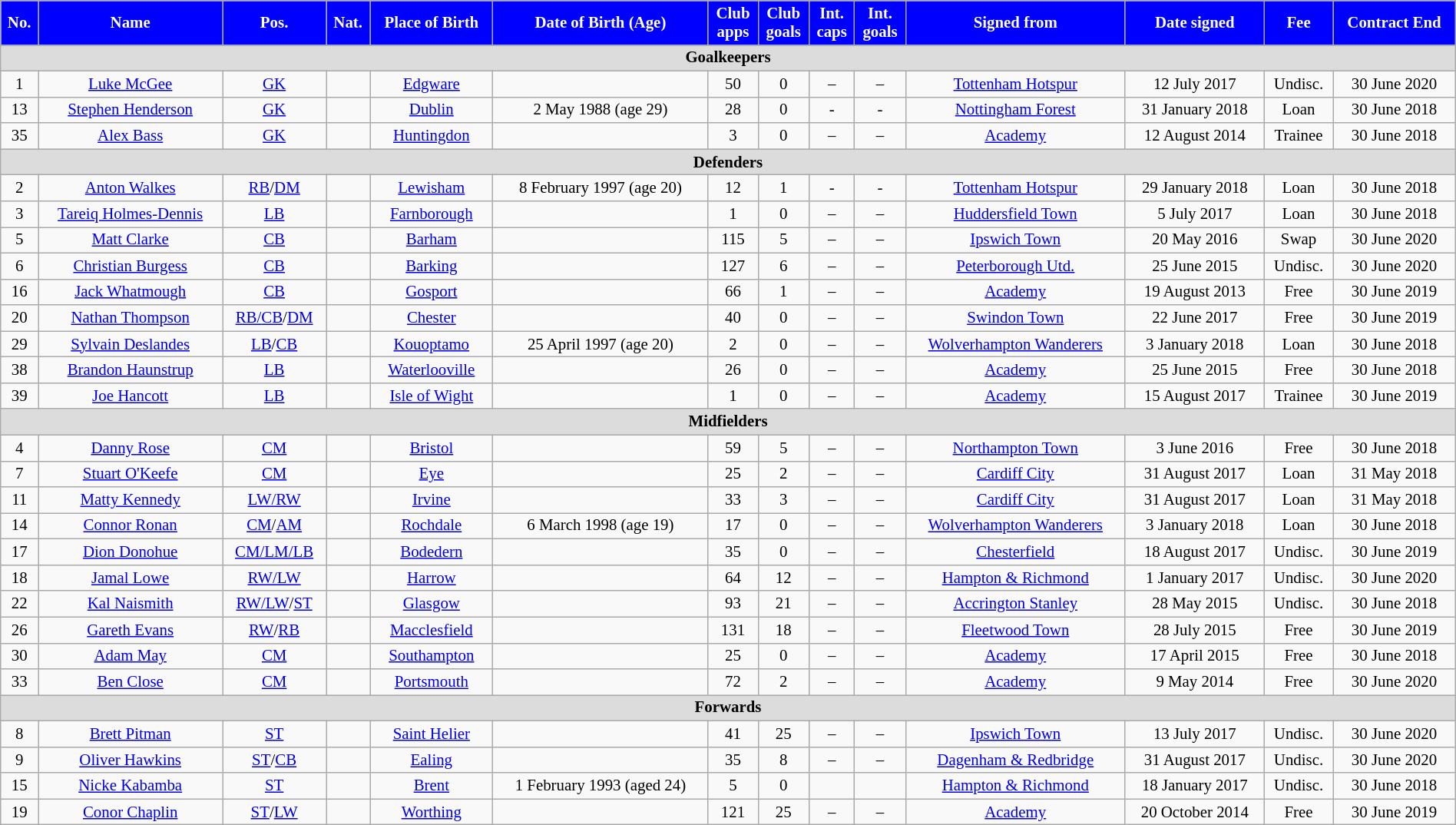<table class="wikitable" style="text-align:center; font-size:87%; width:100%;">
<tr>
<th style="background:#0000FF; color:white; text-align:center;">No.</th>
<th style="background:#0000FF; color:white; text-align:center;">Name</th>
<th style="background:#0000FF; color:white; text-align:center;">Pos.</th>
<th style="background:#0000FF; color:white; text-align:center;">Nat.</th>
<th style="background:#0000FF; color:white; text-align:center;">Place of Birth</th>
<th style="background:#0000FF; color:white; text-align:center;">Date of Birth (Age)</th>
<th style="background:#0000FF; color:white; text-align:center;">Club<br>apps</th>
<th style="background:#0000FF; color:white; text-align:center;">Club<br>goals</th>
<th style="background:#0000FF; color:white; text-align:center;">Int.<br>caps</th>
<th style="background:#0000FF; color:white; text-align:center;">Int.<br>goals</th>
<th style="background:#0000FF; color:white; text-align:center;">Signed from</th>
<th style="background:#0000FF; color:white; text-align:center;">Date signed</th>
<th style="background:#0000FF; color:white; text-align:center;">Fee</th>
<th style="background:#0000FF; color:white; text-align:center;">Contract End</th>
</tr>
<tr>
<th colspan="14" style="background:#dcdcdc; text-align:center;">Goalkeepers</th>
</tr>
<tr>
<td>1</td>
<td><a href='#'>Luke McGee</a></td>
<td><a href='#'>GK</a></td>
<td></td>
<td><a href='#'>Edgware</a></td>
<td></td>
<td>50</td>
<td>0</td>
<td>–</td>
<td>–</td>
<td><a href='#'>Tottenham Hotspur</a></td>
<td>12 July 2017</td>
<td>Undisc.</td>
<td>30 June 2020</td>
</tr>
<tr>
<td>13</td>
<td><a href='#'>Stephen Henderson</a></td>
<td><a href='#'>GK</a></td>
<td></td>
<td><a href='#'>Dublin</a></td>
<td>2 May 1988 (age 29)</td>
<td>28</td>
<td>0</td>
<td>-</td>
<td>-</td>
<td><a href='#'>Nottingham Forest</a></td>
<td>31 January 2018</td>
<td>Loan</td>
<td>30 June 2018</td>
</tr>
<tr>
<td>35</td>
<td><a href='#'>Alex Bass</a></td>
<td><a href='#'>GK</a></td>
<td></td>
<td><a href='#'>Huntingdon</a></td>
<td></td>
<td>3</td>
<td>0</td>
<td>–</td>
<td>–</td>
<td><a href='#'>Academy</a></td>
<td>12 August 2014</td>
<td>Trainee</td>
<td>30 June 2018</td>
</tr>
<tr>
<th colspan="14" style="background:#dcdcdc; text-align:center;">Defenders</th>
</tr>
<tr>
<td>2</td>
<td><a href='#'>Anton Walkes</a></td>
<td><a href='#'>RB</a>/<a href='#'>DM</a></td>
<td></td>
<td><a href='#'>Lewisham</a></td>
<td>8 February 1997 (age 20)</td>
<td>12</td>
<td>1</td>
<td>-</td>
<td>-</td>
<td><a href='#'>Tottenham Hotspur</a></td>
<td>29 January 2018</td>
<td>Loan</td>
<td>30 June 2018</td>
</tr>
<tr>
<td>3</td>
<td><a href='#'>Tareiq Holmes-Dennis</a></td>
<td><a href='#'>LB</a></td>
<td></td>
<td><a href='#'>Farnborough</a></td>
<td></td>
<td>1</td>
<td>0</td>
<td>–</td>
<td>–</td>
<td><a href='#'>Huddersfield Town</a></td>
<td>5 July 2017</td>
<td>Loan</td>
<td>30 June 2018</td>
</tr>
<tr>
<td>5</td>
<td><a href='#'>Matt Clarke</a></td>
<td><a href='#'>CB</a></td>
<td></td>
<td><a href='#'>Barham</a></td>
<td></td>
<td>115</td>
<td>5</td>
<td>–</td>
<td>–</td>
<td><a href='#'>Ipswich Town</a></td>
<td>20 May 2016</td>
<td>Swap</td>
<td>30 June 2020</td>
</tr>
<tr>
<td>6</td>
<td><a href='#'>Christian Burgess</a></td>
<td><a href='#'>CB</a></td>
<td></td>
<td><a href='#'>Barking</a></td>
<td></td>
<td>127</td>
<td>6</td>
<td>–</td>
<td>–</td>
<td><a href='#'>Peterborough Utd.</a></td>
<td>25 June 2015</td>
<td>Undisc.</td>
<td>30 June 2020</td>
</tr>
<tr>
<td>16</td>
<td><a href='#'>Jack Whatmough</a></td>
<td><a href='#'>CB</a></td>
<td></td>
<td><a href='#'>Gosport</a></td>
<td></td>
<td>66</td>
<td>1</td>
<td>–</td>
<td>–</td>
<td><a href='#'>Academy</a></td>
<td>19 August 2013</td>
<td>Free</td>
<td>30 June 2019</td>
</tr>
<tr>
<td>20</td>
<td><a href='#'>Nathan Thompson</a></td>
<td><a href='#'>RB/</a><a href='#'>CB</a>/<a href='#'>DM</a></td>
<td></td>
<td><a href='#'>Chester</a></td>
<td></td>
<td>40</td>
<td>0</td>
<td>–</td>
<td>–</td>
<td><a href='#'>Swindon Town</a></td>
<td>22 June 2017</td>
<td>Free</td>
<td>30 June 2019</td>
</tr>
<tr>
<td>29</td>
<td><a href='#'>Sylvain Deslandes</a></td>
<td><a href='#'>LB</a>/<a href='#'>CB</a></td>
<td></td>
<td><a href='#'>Kouoptamo</a></td>
<td>25 April 1997 (age 20)</td>
<td>2</td>
<td>0</td>
<td>–</td>
<td>–</td>
<td><a href='#'>Wolverhampton Wanderers</a></td>
<td>3 January 2018</td>
<td>Loan</td>
<td>30 June 2018</td>
</tr>
<tr>
<td>38</td>
<td><a href='#'>Brandon Haunstrup</a></td>
<td><a href='#'>LB</a></td>
<td></td>
<td><a href='#'>Waterlooville</a></td>
<td></td>
<td>26</td>
<td>0</td>
<td>–</td>
<td>–</td>
<td><a href='#'>Academy</a></td>
<td>25 June 2015</td>
<td>Free</td>
<td>30 June 2018</td>
</tr>
<tr>
<td>39</td>
<td><a href='#'>Joe Hancott</a></td>
<td><a href='#'>LB</a></td>
<td></td>
<td><a href='#'>Isle of Wight</a></td>
<td></td>
<td>1</td>
<td>0</td>
<td>–</td>
<td>–</td>
<td><a href='#'>Academy</a></td>
<td>15 August 2017</td>
<td>Trainee</td>
<td>30 June 2019</td>
</tr>
<tr>
<th colspan="14" style="background:#dcdcdc; text-align:center;">Midfielders</th>
</tr>
<tr>
<td>4</td>
<td><a href='#'>Danny Rose</a></td>
<td><a href='#'>CM</a></td>
<td></td>
<td><a href='#'>Bristol</a></td>
<td></td>
<td>59</td>
<td>5</td>
<td>–</td>
<td>–</td>
<td><a href='#'>Northampton Town</a></td>
<td>3 June 2016</td>
<td>Free</td>
<td>30 June 2018</td>
</tr>
<tr>
<td>7</td>
<td><a href='#'>Stuart O'Keefe</a></td>
<td><a href='#'>CM</a></td>
<td></td>
<td><a href='#'>Eye</a></td>
<td></td>
<td>25</td>
<td>2</td>
<td>–</td>
<td>–</td>
<td><a href='#'>Cardiff City</a></td>
<td>31 August 2017</td>
<td>Loan</td>
<td>31 May 2018</td>
</tr>
<tr>
<td>11</td>
<td><a href='#'>Matty Kennedy</a></td>
<td><a href='#'>LW/RW</a></td>
<td></td>
<td><a href='#'>Irvine</a></td>
<td></td>
<td>33</td>
<td>3</td>
<td>–</td>
<td>–</td>
<td><a href='#'>Cardiff City</a></td>
<td>31 August 2017</td>
<td>Loan</td>
<td>31 May 2018</td>
</tr>
<tr>
<td>14</td>
<td><a href='#'>Connor Ronan</a></td>
<td><a href='#'>CM</a>/<a href='#'>AM</a></td>
<td></td>
<td><a href='#'>Rochdale</a></td>
<td>6 March 1998 (age 19)</td>
<td>17</td>
<td>0</td>
<td>–</td>
<td>–</td>
<td><a href='#'>Wolverhampton Wanderers</a></td>
<td>3 January 2018</td>
<td>Loan</td>
<td>30 June 2018</td>
</tr>
<tr>
<td>17</td>
<td><a href='#'>Dion Donohue</a></td>
<td><a href='#'>CM/LM/LB</a></td>
<td></td>
<td><a href='#'>Bodedern</a></td>
<td></td>
<td>35</td>
<td>0</td>
<td>–</td>
<td>–</td>
<td><a href='#'>Chesterfield</a></td>
<td>18 August 2017</td>
<td>Undisc.</td>
<td>30 June 2019</td>
</tr>
<tr>
<td>18</td>
<td><a href='#'>Jamal Lowe</a></td>
<td><a href='#'>RW/LW</a></td>
<td></td>
<td><a href='#'>Harrow</a></td>
<td></td>
<td>64</td>
<td>12</td>
<td>–</td>
<td>–</td>
<td><a href='#'>Hampton & Richmond</a></td>
<td>1 January 2017</td>
<td>Undisc.</td>
<td>30 June 2020</td>
</tr>
<tr>
<td>22</td>
<td><a href='#'>Kal Naismith</a></td>
<td><a href='#'>RW/LW</a>/<a href='#'>ST</a></td>
<td></td>
<td><a href='#'>Glasgow</a></td>
<td></td>
<td>93</td>
<td>21</td>
<td>–</td>
<td>–</td>
<td><a href='#'>Accrington Stanley</a></td>
<td>28 May 2015</td>
<td>Undisc.</td>
<td>30 June 2018</td>
</tr>
<tr>
<td>26</td>
<td><a href='#'>Gareth Evans</a></td>
<td><a href='#'>RW</a>/<a href='#'>RB</a></td>
<td></td>
<td><a href='#'>Macclesfield</a></td>
<td></td>
<td>131</td>
<td>18</td>
<td>–</td>
<td>–</td>
<td><a href='#'>Fleetwood Town</a></td>
<td>28 July 2015</td>
<td>Free</td>
<td>30 June 2019</td>
</tr>
<tr>
<td>30</td>
<td><a href='#'>Adam May</a></td>
<td><a href='#'>CM</a></td>
<td></td>
<td><a href='#'>Southampton</a></td>
<td></td>
<td>25</td>
<td>0</td>
<td>–</td>
<td>–</td>
<td><a href='#'>Academy</a></td>
<td>17 April 2015</td>
<td>Free</td>
<td>30 June 2018<br></td>
</tr>
<tr>
<td>33</td>
<td><a href='#'>Ben Close</a></td>
<td><a href='#'>CM</a></td>
<td></td>
<td><a href='#'>Portsmouth</a></td>
<td></td>
<td>72</td>
<td>2</td>
<td>–</td>
<td>–</td>
<td><a href='#'>Academy</a></td>
<td>9 May 2014</td>
<td>Free</td>
<td>30 June 2020<br></td>
</tr>
<tr>
<th colspan="14" style="background:#dcdcdc; text-align=center;">Forwards</th>
</tr>
<tr>
<td>8</td>
<td><a href='#'>Brett Pitman</a></td>
<td><a href='#'>ST</a></td>
<td></td>
<td><a href='#'>Saint Helier</a></td>
<td></td>
<td>41</td>
<td>25</td>
<td>–</td>
<td>–</td>
<td><a href='#'>Ipswich Town</a></td>
<td>13 July 2017</td>
<td>Undisc.</td>
<td>30 June 2020</td>
</tr>
<tr>
<td>9</td>
<td><a href='#'>Oliver Hawkins</a></td>
<td><a href='#'>ST</a>/<a href='#'>CB</a></td>
<td></td>
<td><a href='#'>Ealing</a></td>
<td></td>
<td>35</td>
<td>8</td>
<td>–</td>
<td>–</td>
<td><a href='#'>Dagenham & Redbridge</a></td>
<td>31 August 2017</td>
<td>Undisc.</td>
<td>30 June 2020</td>
</tr>
<tr>
<td>15</td>
<td><a href='#'>Nicke Kabamba</a></td>
<td><a href='#'>ST</a></td>
<td></td>
<td><a href='#'>Brent</a></td>
<td>1 February 1993 (aged 24)</td>
<td>5</td>
<td>0</td>
<td></td>
<td></td>
<td><a href='#'>Hampton & Richmond</a></td>
<td>18 January 2017</td>
<td>Undisc.</td>
<td>30 June 2018</td>
</tr>
<tr>
<td>19</td>
<td><a href='#'>Conor Chaplin</a></td>
<td><a href='#'>ST</a>/<a href='#'>LW</a></td>
<td></td>
<td><a href='#'>Worthing</a></td>
<td></td>
<td>121</td>
<td>25</td>
<td>–</td>
<td>–</td>
<td><a href='#'>Academy</a></td>
<td>20 October 2014</td>
<td>Free</td>
<td>30 June 2019</td>
</tr>
</table>
